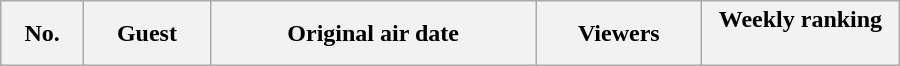<table class="wikitable plainrowheaders" style="text-align:center; width:600px;">
<tr>
<th>No.</th>
<th>Guest</th>
<th>Original air date</th>
<th>Viewers</th>
<th width="22%">Weekly ranking<br><br>



</th>
</tr>
</table>
